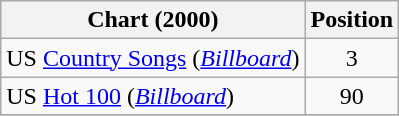<table class="wikitable sortable">
<tr>
<th scope="col">Chart (2000)</th>
<th scope="col">Position</th>
</tr>
<tr>
<td>US <a href='#'>Country Songs</a> (<em><a href='#'>Billboard</a></em>)</td>
<td align="center">3</td>
</tr>
<tr>
<td>US <a href='#'>Hot 100</a> (<em><a href='#'>Billboard</a></em>)</td>
<td align="center">90</td>
</tr>
<tr>
</tr>
</table>
